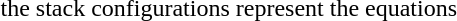<table>
<tr>
<td align="left">the stack configurations</td>
<td align="left">represent the equations</td>
</tr>
<tr>
<td></td>
<td></td>
</tr>
<tr>
<td></td>
<td></td>
</tr>
<tr>
<td></td>
<td></td>
</tr>
<tr>
<td></td>
<td></td>
</tr>
<tr>
<td></td>
<td></td>
</tr>
<tr>
<td></td>
<td></td>
</tr>
<tr>
<td></td>
<td></td>
</tr>
<tr>
<td></td>
<td></td>
</tr>
<tr>
<td></td>
<td></td>
</tr>
<tr>
<td></td>
<td></td>
</tr>
</table>
